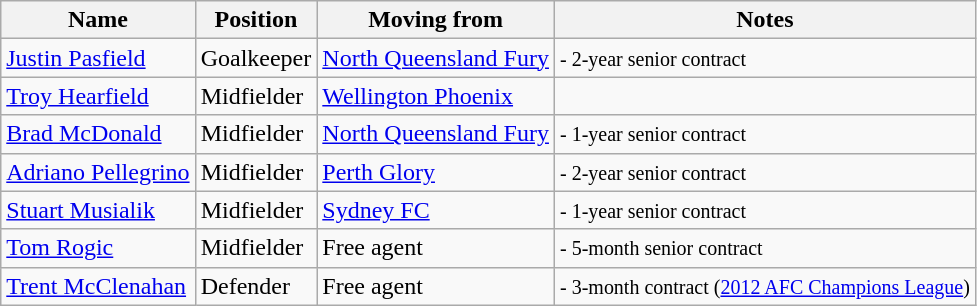<table class="wikitable">
<tr>
<th>Name</th>
<th>Position</th>
<th>Moving from</th>
<th>Notes</th>
</tr>
<tr>
<td> <a href='#'>Justin Pasfield</a></td>
<td>Goalkeeper</td>
<td> <a href='#'>North Queensland Fury</a></td>
<td><small>- 2-year senior contract</small></td>
</tr>
<tr>
<td> <a href='#'>Troy Hearfield</a></td>
<td>Midfielder</td>
<td> <a href='#'>Wellington Phoenix</a></td>
<td></td>
</tr>
<tr>
<td> <a href='#'>Brad McDonald</a></td>
<td>Midfielder</td>
<td> <a href='#'>North Queensland Fury</a></td>
<td><small>- 1-year senior contract</small></td>
</tr>
<tr>
<td> <a href='#'>Adriano Pellegrino</a></td>
<td>Midfielder</td>
<td> <a href='#'>Perth Glory</a></td>
<td><small>- 2-year senior contract</small></td>
</tr>
<tr>
<td> <a href='#'>Stuart Musialik</a></td>
<td>Midfielder</td>
<td> <a href='#'>Sydney FC</a></td>
<td><small>- 1-year senior contract</small></td>
</tr>
<tr>
<td> <a href='#'>Tom Rogic</a></td>
<td>Midfielder</td>
<td>Free agent</td>
<td><small>- 5-month senior contract</small></td>
</tr>
<tr>
<td> <a href='#'>Trent McClenahan</a></td>
<td>Defender</td>
<td>Free agent</td>
<td><small>- 3-month contract (<a href='#'>2012 AFC Champions League</a>)</small></td>
</tr>
</table>
